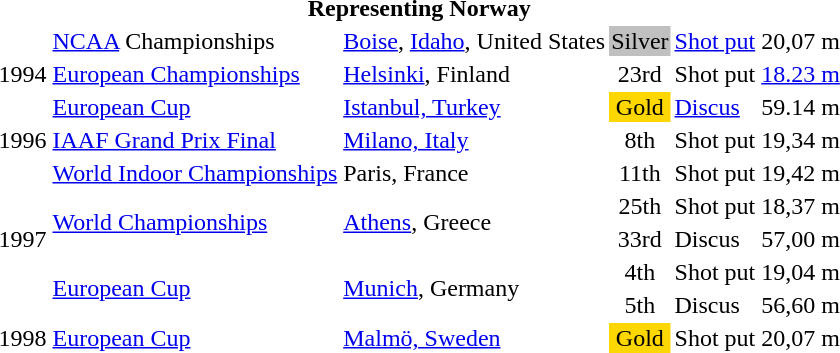<table>
<tr>
<th colspan="6">Representing Norway</th>
</tr>
<tr>
<td rowspan=3>1994</td>
<td><a href='#'>NCAA</a> Championships</td>
<td><a href='#'>Boise</a>, <a href='#'>Idaho</a>, United States</td>
<td bgcolor="silver" align="center">Silver</td>
<td><a href='#'>Shot put</a></td>
<td>20,07 m</td>
</tr>
<tr>
<td><a href='#'>European Championships</a></td>
<td><a href='#'>Helsinki</a>, Finland</td>
<td align="center">23rd</td>
<td>Shot put</td>
<td><a href='#'>18.23 m</a></td>
</tr>
<tr>
<td><a href='#'>European Cup</a></td>
<td><a href='#'>Istanbul, Turkey</a></td>
<td bgcolor="gold" align="center">Gold</td>
<td><a href='#'>Discus</a></td>
<td>59.14 m</td>
</tr>
<tr>
<td>1996</td>
<td><a href='#'>IAAF Grand Prix Final</a></td>
<td><a href='#'>Milano, Italy</a></td>
<td align="center">8th</td>
<td>Shot put</td>
<td>19,34 m</td>
</tr>
<tr>
<td rowspan=5>1997</td>
<td><a href='#'>World Indoor Championships</a></td>
<td>Paris, France</td>
<td align="center">11th</td>
<td>Shot put</td>
<td>19,42 m</td>
</tr>
<tr>
<td rowspan=2><a href='#'>World Championships</a></td>
<td rowspan=2><a href='#'>Athens</a>, Greece</td>
<td align="center">25th</td>
<td>Shot put</td>
<td>18,37 m</td>
</tr>
<tr>
<td align="center">33rd</td>
<td>Discus</td>
<td>57,00 m</td>
</tr>
<tr>
<td rowspan=2><a href='#'>European Cup</a></td>
<td rowspan=2><a href='#'>Munich</a>, Germany</td>
<td align="center">4th</td>
<td>Shot put</td>
<td>19,04 m</td>
</tr>
<tr>
<td align="center">5th</td>
<td>Discus</td>
<td>56,60 m</td>
</tr>
<tr>
<td>1998</td>
<td><a href='#'>European Cup</a></td>
<td><a href='#'>Malmö, Sweden</a></td>
<td bgcolor="gold" align="center">Gold</td>
<td>Shot put</td>
<td>20,07 m</td>
</tr>
</table>
